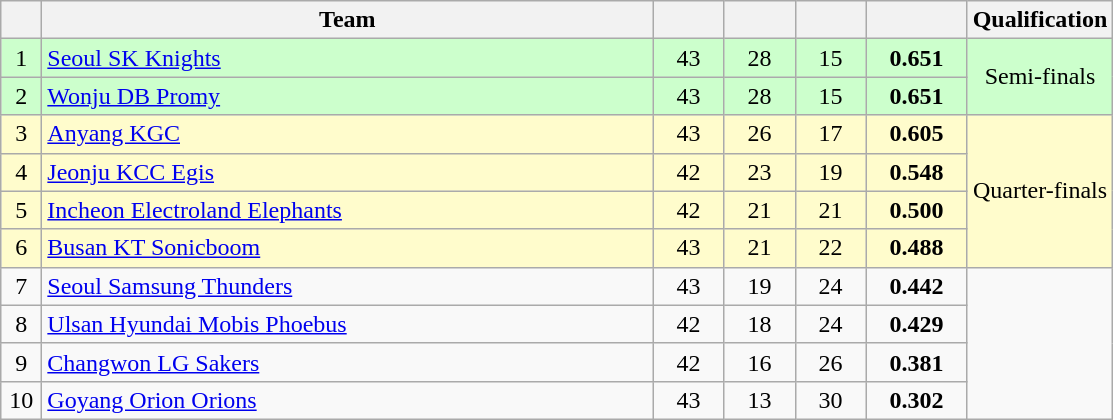<table class="wikitable" style="text-align:center;">
<tr>
<th width=20></th>
<th width=400>Team</th>
<th width=40></th>
<th width=40></th>
<th width=40></th>
<th width=60></th>
<th width=80>Qualification</th>
</tr>
<tr bgcolor=#ccffcc>
<td>1</td>
<td align=left><a href='#'>Seoul SK Knights</a></td>
<td>43</td>
<td>28</td>
<td>15</td>
<td><strong>0.651</strong></td>
<td rowspan="2">Semi-finals</td>
</tr>
<tr bgcolor=#ccffcc>
<td>2</td>
<td align=left><a href='#'>Wonju DB Promy</a></td>
<td>43</td>
<td>28</td>
<td>15</td>
<td><strong>0.651</strong></td>
</tr>
<tr bgcolor=#fffccc>
<td>3</td>
<td align=left><a href='#'>Anyang KGC</a></td>
<td>43</td>
<td>26</td>
<td>17</td>
<td><strong>0.605</strong></td>
<td rowspan="4">Quarter-finals</td>
</tr>
<tr bgcolor=#fffccc>
<td>4</td>
<td align=left><a href='#'>Jeonju KCC Egis</a></td>
<td>42</td>
<td>23</td>
<td>19</td>
<td><strong>0.548</strong></td>
</tr>
<tr bgcolor=#fffccc>
<td>5</td>
<td align=left><a href='#'>Incheon Electroland Elephants</a></td>
<td>42</td>
<td>21</td>
<td>21</td>
<td><strong>0.500</strong></td>
</tr>
<tr bgcolor=#fffccc>
<td>6</td>
<td align=left><a href='#'>Busan KT Sonicboom</a></td>
<td>43</td>
<td>21</td>
<td>22</td>
<td><strong>0.488</strong></td>
</tr>
<tr>
<td>7</td>
<td align=left><a href='#'>Seoul Samsung Thunders</a></td>
<td>43</td>
<td>19</td>
<td>24</td>
<td><strong>0.442</strong></td>
<td rowspan="4"></td>
</tr>
<tr>
<td>8</td>
<td align=left><a href='#'>Ulsan Hyundai Mobis Phoebus</a></td>
<td>42</td>
<td>18</td>
<td>24</td>
<td><strong>0.429</strong></td>
</tr>
<tr>
<td>9</td>
<td align=left><a href='#'>Changwon LG Sakers</a></td>
<td>42</td>
<td>16</td>
<td>26</td>
<td><strong>0.381</strong></td>
</tr>
<tr>
<td>10</td>
<td align=left><a href='#'>Goyang Orion Orions</a></td>
<td>43</td>
<td>13</td>
<td>30</td>
<td><strong>0.302</strong></td>
</tr>
</table>
